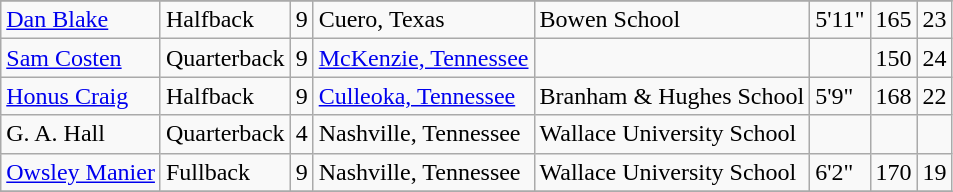<table class="wikitable">
<tr>
</tr>
<tr>
<td><a href='#'>Dan Blake</a></td>
<td>Halfback</td>
<td>9</td>
<td>Cuero, Texas</td>
<td>Bowen School</td>
<td>5'11"</td>
<td>165</td>
<td>23</td>
</tr>
<tr>
<td><a href='#'>Sam Costen</a></td>
<td>Quarterback</td>
<td>9</td>
<td><a href='#'>McKenzie, Tennessee</a></td>
<td></td>
<td></td>
<td>150</td>
<td>24</td>
</tr>
<tr>
<td><a href='#'>Honus Craig</a></td>
<td>Halfback</td>
<td>9</td>
<td><a href='#'>Culleoka, Tennessee</a></td>
<td>Branham & Hughes School</td>
<td>5'9"</td>
<td>168</td>
<td>22</td>
</tr>
<tr>
<td>G. A. Hall</td>
<td>Quarterback</td>
<td>4</td>
<td>Nashville, Tennessee</td>
<td>Wallace University School</td>
<td></td>
<td></td>
<td></td>
</tr>
<tr>
<td><a href='#'>Owsley Manier</a></td>
<td>Fullback</td>
<td>9</td>
<td>Nashville, Tennessee</td>
<td>Wallace University School</td>
<td>6'2"</td>
<td>170</td>
<td>19</td>
</tr>
<tr>
</tr>
</table>
